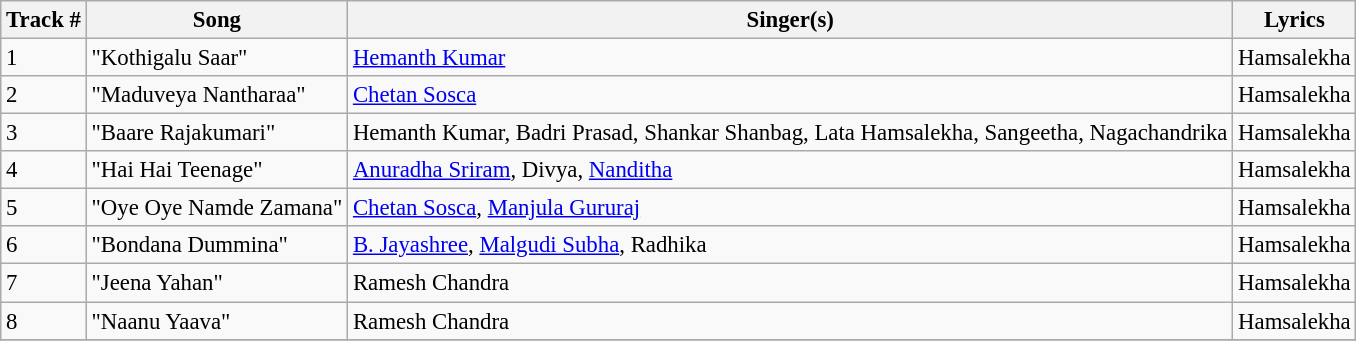<table class="wikitable" style="font-size:95%;">
<tr>
<th>Track #</th>
<th>Song</th>
<th>Singer(s)</th>
<th>Lyrics</th>
</tr>
<tr>
<td>1</td>
<td>"Kothigalu Saar"</td>
<td><a href='#'>Hemanth Kumar</a></td>
<td>Hamsalekha</td>
</tr>
<tr>
<td>2</td>
<td>"Maduveya Nantharaa"</td>
<td><a href='#'>Chetan Sosca</a></td>
<td>Hamsalekha</td>
</tr>
<tr>
<td>3</td>
<td>"Baare Rajakumari"</td>
<td>Hemanth Kumar, Badri Prasad, Shankar Shanbag, Lata Hamsalekha, Sangeetha, Nagachandrika</td>
<td>Hamsalekha</td>
</tr>
<tr>
<td>4</td>
<td>"Hai Hai Teenage"</td>
<td><a href='#'>Anuradha Sriram</a>, Divya, <a href='#'>Nanditha</a></td>
<td>Hamsalekha</td>
</tr>
<tr>
<td>5</td>
<td>"Oye Oye Namde Zamana"</td>
<td><a href='#'>Chetan Sosca</a>, <a href='#'>Manjula Gururaj</a></td>
<td>Hamsalekha</td>
</tr>
<tr>
<td>6</td>
<td>"Bondana Dummina"</td>
<td><a href='#'>B. Jayashree</a>, <a href='#'>Malgudi Subha</a>, Radhika</td>
<td>Hamsalekha</td>
</tr>
<tr>
<td>7</td>
<td>"Jeena Yahan"</td>
<td>Ramesh Chandra</td>
<td>Hamsalekha</td>
</tr>
<tr>
<td>8</td>
<td>"Naanu Yaava"</td>
<td>Ramesh Chandra</td>
<td>Hamsalekha</td>
</tr>
<tr>
</tr>
</table>
